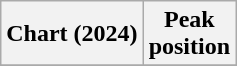<table class="wikitable plainrowheaders" style="text-align:center;">
<tr>
<th scope="col">Chart (2024)</th>
<th scope="col">Peak<br>position</th>
</tr>
<tr>
</tr>
</table>
